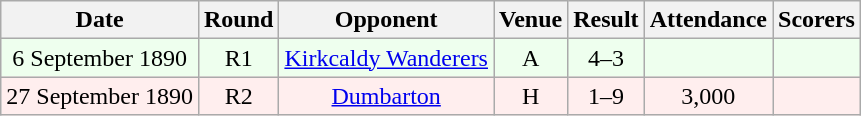<table class="wikitable sortable" style="font-size:100%; text-align:center">
<tr>
<th>Date</th>
<th>Round</th>
<th>Opponent</th>
<th>Venue</th>
<th>Result</th>
<th>Attendance</th>
<th>Scorers</th>
</tr>
<tr bgcolor = "#eeffee">
<td>6 September 1890</td>
<td>R1</td>
<td><a href='#'>Kirkcaldy Wanderers</a></td>
<td>A</td>
<td>4–3</td>
<td></td>
<td></td>
</tr>
<tr bgcolor = "#ffeeee">
<td>27 September 1890</td>
<td>R2</td>
<td><a href='#'>Dumbarton</a></td>
<td>H</td>
<td>1–9</td>
<td>3,000</td>
<td></td>
</tr>
</table>
